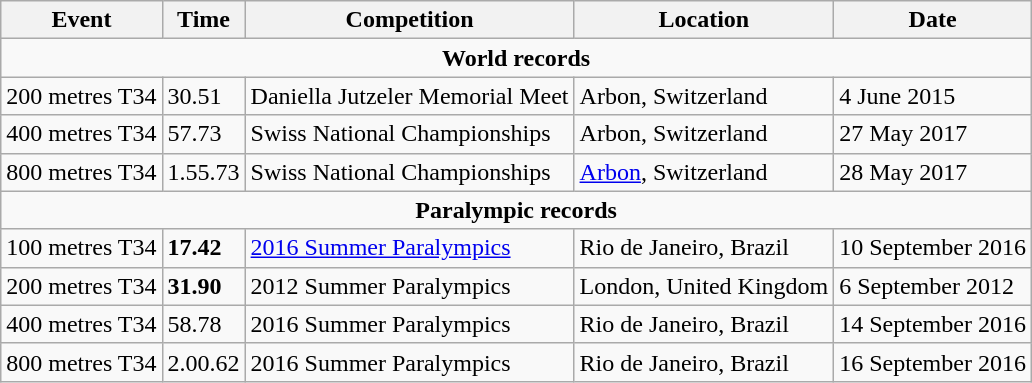<table class="wikitable">
<tr>
<th>Event</th>
<th>Time</th>
<th>Competition</th>
<th>Location</th>
<th>Date</th>
</tr>
<tr>
<td colspan="5" align="center"><strong>World records</strong></td>
</tr>
<tr>
<td>200 metres T34</td>
<td>30.51</td>
<td>Daniella Jutzeler Memorial Meet</td>
<td>Arbon, Switzerland</td>
<td>4 June 2015</td>
</tr>
<tr>
<td>400 metres T34</td>
<td>57.73</td>
<td>Swiss National Championships</td>
<td>Arbon, Switzerland</td>
<td>27 May 2017</td>
</tr>
<tr>
<td>800 metres T34</td>
<td>1.55.73</td>
<td>Swiss National Championships</td>
<td><a href='#'>Arbon</a>, Switzerland</td>
<td>28 May 2017</td>
</tr>
<tr>
<td colspan="5" align="center"><strong>Paralympic records</strong></td>
</tr>
<tr>
<td>100 metres T34</td>
<td><strong>17.42</strong></td>
<td><a href='#'>2016 Summer Paralympics</a></td>
<td>Rio de Janeiro, Brazil</td>
<td>10 September 2016</td>
</tr>
<tr>
<td>200 metres T34</td>
<td><strong>31.90</strong></td>
<td>2012 Summer Paralympics</td>
<td>London, United Kingdom</td>
<td>6 September 2012</td>
</tr>
<tr>
<td>400 metres T34</td>
<td>58.78</td>
<td>2016 Summer Paralympics</td>
<td>Rio de Janeiro, Brazil</td>
<td>14 September 2016</td>
</tr>
<tr>
<td>800 metres T34</td>
<td>2.00.62</td>
<td>2016 Summer Paralympics</td>
<td>Rio de Janeiro, Brazil</td>
<td>16 September 2016</td>
</tr>
</table>
